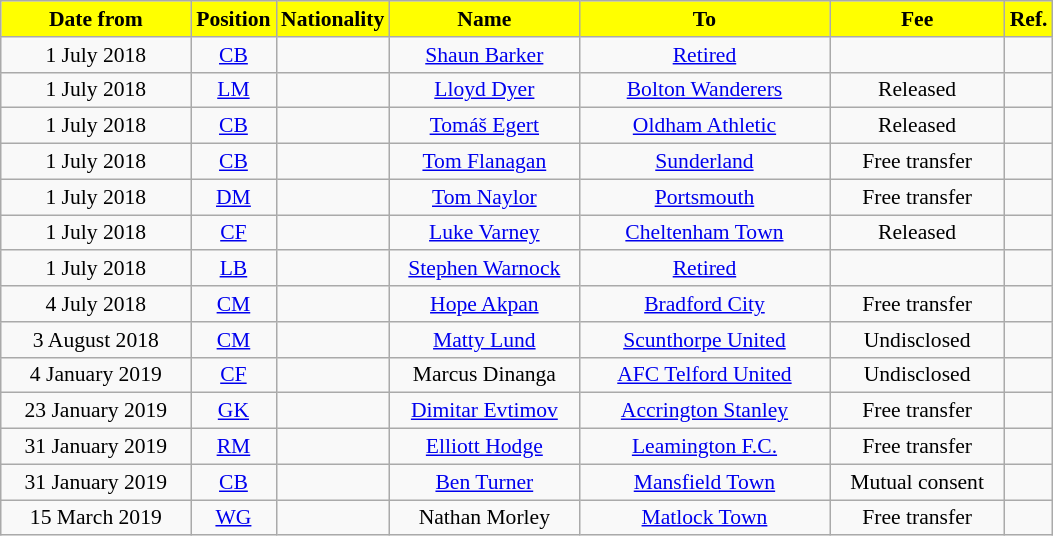<table class="wikitable"  style="text-align:center; font-size:90%; ">
<tr>
<th style="background:#FFFF00; color:#000000; width:120px;">Date from</th>
<th style="background:#FFFF00; color:#000000; width:50px;">Position</th>
<th style="background:#FFFF00; color:#000000; width:50px;">Nationality</th>
<th style="background:#FFFF00; color:#000000; width:120px;">Name</th>
<th style="background:#FFFF00; color:#000000; width:160px;">To</th>
<th style="background:#FFFF00; color:#000000; width:110px;">Fee</th>
<th style="background:#FFFF00; color:#000000; width:25px;">Ref.</th>
</tr>
<tr>
<td>1 July 2018</td>
<td><a href='#'>CB</a></td>
<td></td>
<td><a href='#'>Shaun Barker</a></td>
<td><a href='#'>Retired</a></td>
<td></td>
<td></td>
</tr>
<tr>
<td>1 July 2018</td>
<td><a href='#'>LM</a></td>
<td></td>
<td><a href='#'>Lloyd Dyer</a></td>
<td><a href='#'>Bolton Wanderers</a></td>
<td>Released</td>
<td></td>
</tr>
<tr>
<td>1 July 2018</td>
<td><a href='#'>CB</a></td>
<td></td>
<td><a href='#'>Tomáš Egert</a></td>
<td><a href='#'>Oldham Athletic</a></td>
<td>Released</td>
<td></td>
</tr>
<tr>
<td>1 July 2018</td>
<td><a href='#'>CB</a></td>
<td></td>
<td><a href='#'>Tom Flanagan</a></td>
<td><a href='#'>Sunderland</a></td>
<td>Free transfer</td>
<td></td>
</tr>
<tr>
<td>1 July 2018</td>
<td><a href='#'>DM</a></td>
<td></td>
<td><a href='#'>Tom Naylor</a></td>
<td><a href='#'>Portsmouth</a></td>
<td>Free transfer</td>
<td></td>
</tr>
<tr>
<td>1 July 2018</td>
<td><a href='#'>CF</a></td>
<td></td>
<td><a href='#'>Luke Varney</a></td>
<td><a href='#'>Cheltenham Town</a></td>
<td>Released</td>
<td></td>
</tr>
<tr>
<td>1 July 2018</td>
<td><a href='#'>LB</a></td>
<td></td>
<td><a href='#'>Stephen Warnock</a></td>
<td><a href='#'>Retired</a></td>
<td></td>
<td></td>
</tr>
<tr>
<td>4 July 2018</td>
<td><a href='#'>CM</a></td>
<td></td>
<td><a href='#'>Hope Akpan</a></td>
<td><a href='#'>Bradford City</a></td>
<td>Free transfer</td>
<td></td>
</tr>
<tr>
<td>3 August 2018</td>
<td><a href='#'>CM</a></td>
<td></td>
<td><a href='#'>Matty Lund</a></td>
<td><a href='#'>Scunthorpe United</a></td>
<td>Undisclosed</td>
<td></td>
</tr>
<tr>
<td>4 January 2019</td>
<td><a href='#'>CF</a></td>
<td></td>
<td>Marcus Dinanga</td>
<td><a href='#'>AFC Telford United</a></td>
<td>Undisclosed</td>
<td></td>
</tr>
<tr>
<td>23 January 2019</td>
<td><a href='#'>GK</a></td>
<td></td>
<td><a href='#'>Dimitar Evtimov</a></td>
<td><a href='#'>Accrington Stanley</a></td>
<td>Free transfer</td>
<td></td>
</tr>
<tr>
<td>31 January 2019</td>
<td><a href='#'>RM</a></td>
<td></td>
<td><a href='#'>Elliott Hodge</a></td>
<td><a href='#'>Leamington F.C.</a></td>
<td>Free transfer</td>
<td></td>
</tr>
<tr>
<td>31 January 2019</td>
<td><a href='#'>CB</a></td>
<td></td>
<td><a href='#'>Ben Turner</a></td>
<td><a href='#'>Mansfield Town</a></td>
<td>Mutual consent</td>
<td></td>
</tr>
<tr>
<td>15 March 2019</td>
<td><a href='#'>WG</a></td>
<td></td>
<td>Nathan Morley</td>
<td><a href='#'>Matlock Town</a></td>
<td>Free transfer</td>
<td></td>
</tr>
</table>
